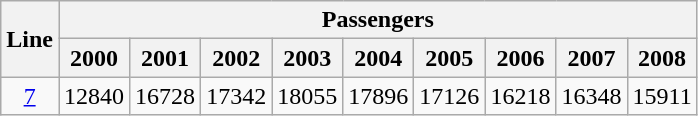<table class="wikitable" style="text-align: right;">
<tr>
<th rowspan="2">Line</th>
<th colspan="9">Passengers</th>
</tr>
<tr>
<th>2000</th>
<th>2001</th>
<th>2002</th>
<th>2003</th>
<th>2004</th>
<th>2005</th>
<th>2006</th>
<th>2007</th>
<th>2008</th>
</tr>
<tr>
<td align="center"><a href='#'>7</a></td>
<td>12840</td>
<td>16728</td>
<td>17342</td>
<td>18055</td>
<td>17896</td>
<td>17126</td>
<td>16218</td>
<td>16348</td>
<td>15911</td>
</tr>
</table>
